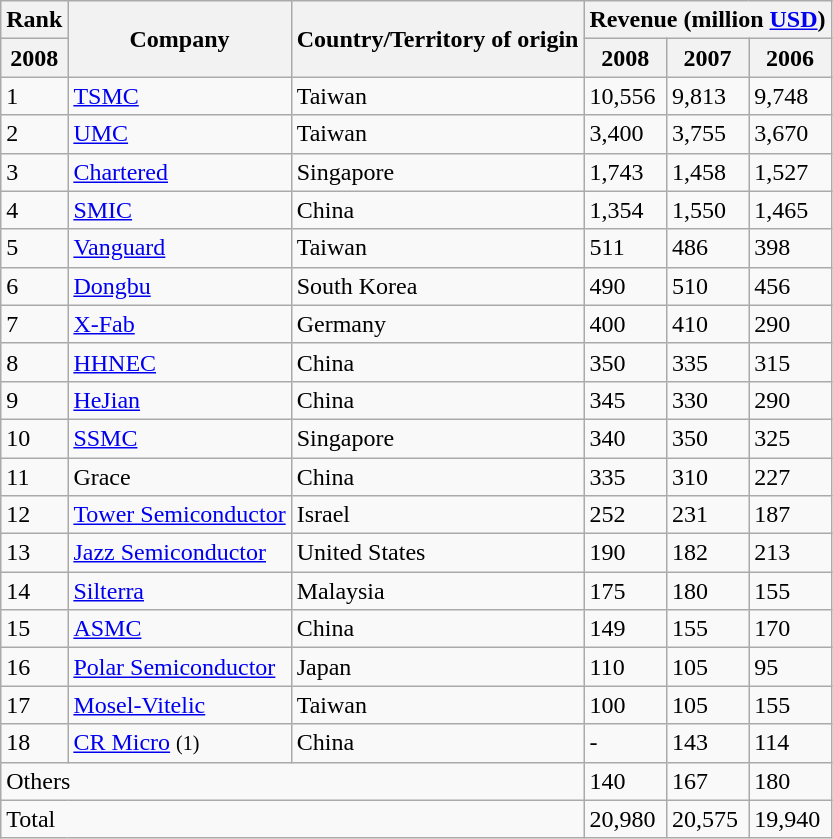<table class="wikitable" style="text-align=left;">
<tr>
<th>Rank</th>
<th Rowspan="2">Company</th>
<th Rowspan="2">Country/Territory of origin</th>
<th Colspan="3">Revenue (million <a href='#'>USD</a>)</th>
</tr>
<tr>
<th>2008</th>
<th>2008</th>
<th>2007</th>
<th>2006</th>
</tr>
<tr>
<td>1</td>
<td><a href='#'>TSMC</a></td>
<td>Taiwan</td>
<td>10,556</td>
<td>9,813</td>
<td>9,748</td>
</tr>
<tr>
<td>2</td>
<td><a href='#'>UMC</a></td>
<td>Taiwan</td>
<td>3,400</td>
<td>3,755</td>
<td>3,670</td>
</tr>
<tr>
<td>3</td>
<td><a href='#'>Chartered</a></td>
<td>Singapore</td>
<td>1,743</td>
<td>1,458</td>
<td>1,527</td>
</tr>
<tr>
<td>4</td>
<td><a href='#'>SMIC</a></td>
<td>China</td>
<td>1,354</td>
<td>1,550</td>
<td>1,465</td>
</tr>
<tr>
<td>5</td>
<td><a href='#'>Vanguard</a></td>
<td>Taiwan</td>
<td>511</td>
<td>486</td>
<td>398</td>
</tr>
<tr>
<td>6</td>
<td><a href='#'>Dongbu</a></td>
<td>South Korea</td>
<td>490</td>
<td>510</td>
<td>456</td>
</tr>
<tr>
<td>7</td>
<td><a href='#'>X-Fab</a></td>
<td>Germany</td>
<td>400</td>
<td>410</td>
<td>290</td>
</tr>
<tr>
<td>8</td>
<td><a href='#'>HHNEC</a></td>
<td>China</td>
<td>350</td>
<td>335</td>
<td>315</td>
</tr>
<tr>
<td>9</td>
<td><a href='#'>HeJian</a></td>
<td>China</td>
<td>345</td>
<td>330</td>
<td>290</td>
</tr>
<tr>
<td>10</td>
<td><a href='#'>SSMC</a></td>
<td>Singapore</td>
<td>340</td>
<td>350</td>
<td>325</td>
</tr>
<tr>
<td>11</td>
<td>Grace</td>
<td>China</td>
<td>335</td>
<td>310</td>
<td>227</td>
</tr>
<tr>
<td>12</td>
<td><a href='#'>Tower Semiconductor</a></td>
<td>Israel</td>
<td>252</td>
<td>231</td>
<td>187</td>
</tr>
<tr>
<td>13</td>
<td><a href='#'>Jazz Semiconductor</a></td>
<td>United States</td>
<td>190</td>
<td>182</td>
<td>213</td>
</tr>
<tr>
<td>14</td>
<td><a href='#'>Silterra</a></td>
<td>Malaysia</td>
<td>175</td>
<td>180</td>
<td>155</td>
</tr>
<tr>
<td>15</td>
<td><a href='#'>ASMC</a></td>
<td>China</td>
<td>149</td>
<td>155</td>
<td>170</td>
</tr>
<tr>
<td>16</td>
<td><a href='#'>Polar Semiconductor</a></td>
<td>Japan</td>
<td>110</td>
<td>105</td>
<td>95</td>
</tr>
<tr>
<td>17</td>
<td><a href='#'>Mosel-Vitelic</a></td>
<td>Taiwan</td>
<td>100</td>
<td>105</td>
<td>155</td>
</tr>
<tr>
<td>18</td>
<td><a href='#'>CR Micro</a> <small>(1)</small></td>
<td>China</td>
<td>-</td>
<td>143</td>
<td>114</td>
</tr>
<tr>
<td colspan="3">Others</td>
<td>140</td>
<td>167</td>
<td>180</td>
</tr>
<tr>
<td colspan="3">Total</td>
<td>20,980</td>
<td>20,575</td>
<td>19,940</td>
</tr>
</table>
